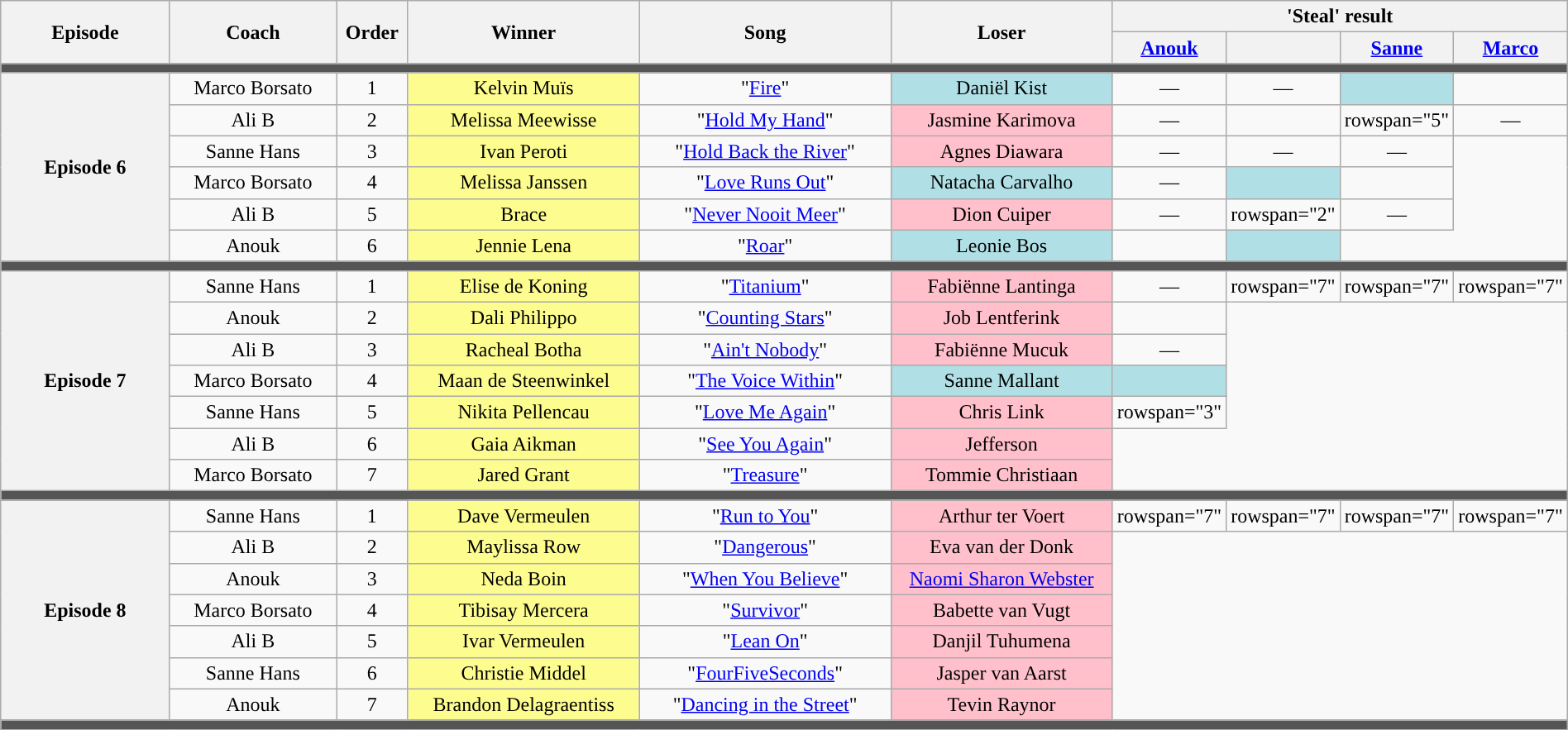<table class="wikitable" style="text-align: center; width:100%;">
<tr>
<th rowspan="2" style="width:15%;">Episode</th>
<th rowspan="2" style="width:15%;">Coach</th>
<th rowspan="2" style="width:05%;">Order</th>
<th rowspan="2" style="width:20%;">Winner</th>
<th rowspan="2" style="width:20%;">Song</th>
<th rowspan="2" style="width:20%;">Loser</th>
<th colspan="4" style="width:20%;">'Steal' result</th>
</tr>
<tr>
<th width="70"><a href='#'>Anouk</a></th>
<th width="70"></th>
<th width="70"><a href='#'>Sanne</a></th>
<th width="70"><a href='#'>Marco</a></th>
</tr>
<tr>
<td colspan="10" style="background:#555;"></td>
</tr>
<tr>
<th rowspan="6">Episode 6<br><small></small></th>
<td>Marco Borsato</td>
<td>1</td>
<td style="background:#fdfc8f;">Kelvin Muïs</td>
<td>"<a href='#'>Fire</a>"</td>
<td style="background-color:#B0E0E6;">Daniël Kist</td>
<td>—</td>
<td>—</td>
<td style="background-color:#B0E0E6;"><strong></strong></td>
<td></td>
</tr>
<tr>
<td>Ali B</td>
<td>2</td>
<td style="background:#fdfc8f;">Melissa Meewisse</td>
<td>"<a href='#'>Hold My Hand</a>"</td>
<td style="background:pink;">Jasmine Karimova</td>
<td>—</td>
<td></td>
<td>rowspan="5" </td>
<td>—</td>
</tr>
<tr>
<td>Sanne Hans</td>
<td>3</td>
<td style="background:#fdfc8f;">Ivan Peroti</td>
<td>"<a href='#'>Hold Back the River</a>"</td>
<td style="background:pink;">Agnes Diawara</td>
<td>—</td>
<td>—</td>
<td>—</td>
</tr>
<tr>
<td>Marco Borsato</td>
<td>4</td>
<td style="background:#fdfc8f;">Melissa Janssen</td>
<td>"<a href='#'>Love Runs Out</a>"</td>
<td style="background-color:#B0E0E6;">Natacha Carvalho</td>
<td>—</td>
<td style="background-color:#B0E0E6;"><strong></strong></td>
<td></td>
</tr>
<tr>
<td>Ali B</td>
<td>5</td>
<td style="background:#fdfc8f;">Brace</td>
<td>"<a href='#'>Never Nooit Meer</a>"</td>
<td style="background:pink;">Dion Cuiper</td>
<td>—</td>
<td>rowspan="2" </td>
<td>—</td>
</tr>
<tr>
<td>Anouk</td>
<td>6</td>
<td style="background:#fdfc8f;">Jennie Lena</td>
<td>"<a href='#'>Roar</a>"</td>
<td style="background-color:#B0E0E6;">Leonie Bos</td>
<td></td>
<td style="background-color:#B0E0E6;"><strong></strong></td>
</tr>
<tr>
<td colspan="10" style="background:#555555;"></td>
</tr>
<tr>
<th rowspan="7">Episode 7<br><small></small></th>
<td>Sanne Hans</td>
<td>1</td>
<td style="background:#fdfc8f;">Elise de Koning</td>
<td>"<a href='#'>Titanium</a>"</td>
<td style="background:pink;">Fabiënne Lantinga</td>
<td>—</td>
<td>rowspan="7" </td>
<td>rowspan="7" </td>
<td>rowspan="7" </td>
</tr>
<tr>
<td>Anouk</td>
<td>2</td>
<td style="background:#fdfc8f;">Dali Philippo</td>
<td>"<a href='#'>Counting Stars</a>"</td>
<td style="background:pink;">Job Lentferink</td>
<td></td>
</tr>
<tr>
<td>Ali B</td>
<td>3</td>
<td style="background:#fdfc8f;">Racheal Botha</td>
<td>"<a href='#'>Ain't Nobody</a>"</td>
<td style="background:pink;">Fabiënne Mucuk</td>
<td>—</td>
</tr>
<tr>
<td>Marco Borsato</td>
<td>4</td>
<td style="background:#fdfc8f;">Maan de Steenwinkel</td>
<td>"<a href='#'>The Voice Within</a>"</td>
<td style="background-color:#B0E0E6;">Sanne Mallant</td>
<td style="background-color:#B0E0E6;"><strong></strong></td>
</tr>
<tr>
<td>Sanne Hans</td>
<td>5</td>
<td style="background:#fdfc8f;">Nikita Pellencau</td>
<td>"<a href='#'>Love Me Again</a>"</td>
<td style="background:pink;">Chris Link</td>
<td>rowspan="3" </td>
</tr>
<tr>
<td>Ali B</td>
<td>6</td>
<td style="background:#fdfc8f;">Gaia Aikman</td>
<td>"<a href='#'>See You Again</a>"</td>
<td style="background:pink;">Jefferson</td>
</tr>
<tr>
<td>Marco Borsato</td>
<td>7</td>
<td style="background:#fdfc8f;">Jared Grant</td>
<td>"<a href='#'>Treasure</a>"</td>
<td style="background:pink;">Tommie Christiaan</td>
</tr>
<tr>
<td colspan="10" style="background:#555555;"></td>
</tr>
<tr>
<th rowspan="7">Episode 8<br><small></small></th>
<td>Sanne Hans</td>
<td>1</td>
<td style="background:#fdfc8f;">Dave Vermeulen</td>
<td>"<a href='#'>Run to You</a>"</td>
<td style="background:pink;">Arthur ter Voert</td>
<td>rowspan="7" </td>
<td>rowspan="7" </td>
<td>rowspan="7" </td>
<td>rowspan="7" </td>
</tr>
<tr>
<td>Ali B</td>
<td>2</td>
<td style="background:#fdfc8f;">Maylissa Row</td>
<td>"<a href='#'>Dangerous</a>"</td>
<td style="background:pink;">Eva van der Donk</td>
</tr>
<tr>
<td>Anouk</td>
<td>3</td>
<td style="background:#fdfc8f;">Neda Boin</td>
<td>"<a href='#'>When You Believe</a>"</td>
<td style="background:pink;"><a href='#'>Naomi Sharon Webster</a></td>
</tr>
<tr>
<td>Marco Borsato</td>
<td>4</td>
<td style="background:#fdfc8f;">Tibisay Mercera</td>
<td>"<a href='#'>Survivor</a>"</td>
<td style="background:pink;">Babette van Vugt</td>
</tr>
<tr>
<td>Ali B</td>
<td>5</td>
<td style="background:#fdfc8f;">Ivar Vermeulen</td>
<td>"<a href='#'>Lean On</a>"</td>
<td style="background:pink;">Danjil Tuhumena</td>
</tr>
<tr>
<td>Sanne Hans</td>
<td>6</td>
<td style="background:#fdfc8f;">Christie Middel</td>
<td>"<a href='#'>FourFiveSeconds</a>"</td>
<td style="background:pink;">Jasper van Aarst</td>
</tr>
<tr>
<td>Anouk</td>
<td>7</td>
<td style="background:#fdfc8f;">Brandon Delagraentiss</td>
<td>"<a href='#'>Dancing in the Street</a>"</td>
<td style="background:pink;">Tevin Raynor</td>
</tr>
<tr>
<td colspan="10" style="background:#555555;"></td>
</tr>
</table>
